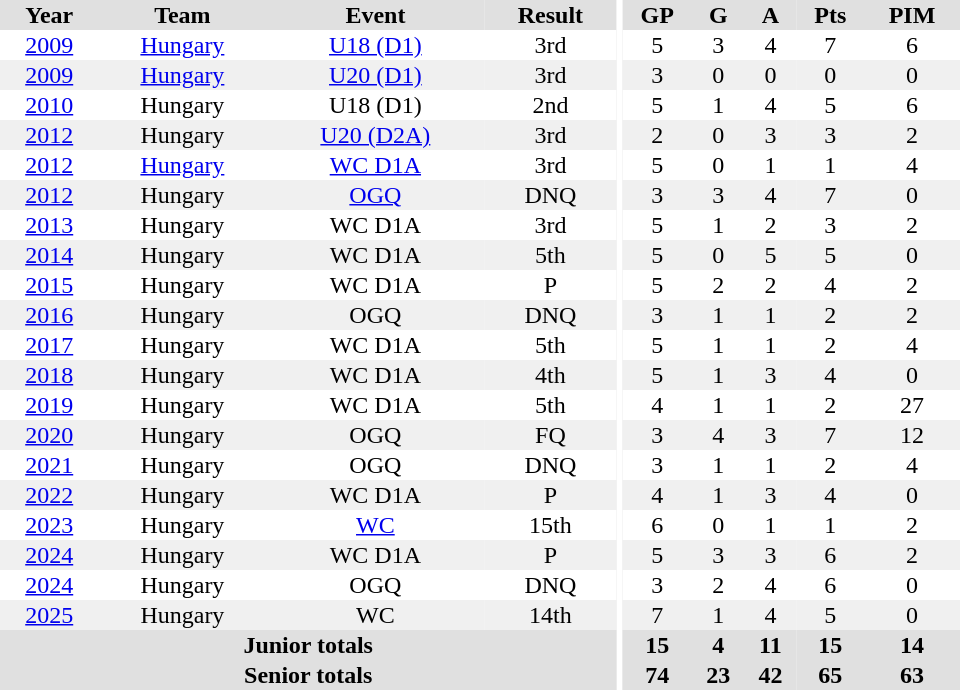<table border="0" cellpadding="1" cellspacing="0" ID="Table3" style="text-align:center; width:40em;">
<tr bgcolor="#e0e0e0">
<th>Year</th>
<th>Team</th>
<th>Event</th>
<th>Result</th>
<th rowspan="104" bgcolor="#ffffff"></th>
<th>GP</th>
<th>G</th>
<th>A</th>
<th>Pts</th>
<th>PIM</th>
</tr>
<tr>
<td><a href='#'>2009</a></td>
<td><a href='#'>Hungary</a></td>
<td><a href='#'>U18 (D1)</a></td>
<td>3rd</td>
<td>5</td>
<td>3</td>
<td>4</td>
<td>7</td>
<td>6</td>
</tr>
<tr bgcolor="#f0f0f0">
<td><a href='#'>2009</a></td>
<td><a href='#'>Hungary</a></td>
<td><a href='#'>U20 (D1)</a></td>
<td>3rd</td>
<td>3</td>
<td>0</td>
<td>0</td>
<td>0</td>
<td>0</td>
</tr>
<tr>
<td><a href='#'>2010</a></td>
<td>Hungary</td>
<td>U18 (D1)</td>
<td>2nd</td>
<td>5</td>
<td>1</td>
<td>4</td>
<td>5</td>
<td>6</td>
</tr>
<tr bgcolor="#f0f0f0">
<td><a href='#'>2012</a></td>
<td>Hungary</td>
<td><a href='#'>U20 (D2A)</a></td>
<td>3rd</td>
<td>2</td>
<td>0</td>
<td>3</td>
<td>3</td>
<td>2</td>
</tr>
<tr>
<td><a href='#'>2012</a></td>
<td><a href='#'>Hungary</a></td>
<td><a href='#'>WC D1A</a></td>
<td>3rd</td>
<td>5</td>
<td>0</td>
<td>1</td>
<td>1</td>
<td>4</td>
</tr>
<tr bgcolor="f0f0f0">
<td><a href='#'>2012</a></td>
<td>Hungary</td>
<td><a href='#'>OGQ</a></td>
<td>DNQ</td>
<td>3</td>
<td>3</td>
<td>4</td>
<td>7</td>
<td>0</td>
</tr>
<tr>
<td><a href='#'>2013</a></td>
<td>Hungary</td>
<td>WC D1A</td>
<td>3rd</td>
<td>5</td>
<td>1</td>
<td>2</td>
<td>3</td>
<td>2</td>
</tr>
<tr bgcolor="f0f0f0">
<td><a href='#'>2014</a></td>
<td>Hungary</td>
<td>WC D1A</td>
<td>5th</td>
<td>5</td>
<td>0</td>
<td>5</td>
<td>5</td>
<td>0</td>
</tr>
<tr>
<td><a href='#'>2015</a></td>
<td>Hungary</td>
<td>WC D1A</td>
<td>P</td>
<td>5</td>
<td>2</td>
<td>2</td>
<td>4</td>
<td>2</td>
</tr>
<tr bgcolor="f0f0f0">
<td><a href='#'>2016</a></td>
<td>Hungary</td>
<td>OGQ</td>
<td>DNQ</td>
<td>3</td>
<td>1</td>
<td>1</td>
<td>2</td>
<td>2</td>
</tr>
<tr>
<td><a href='#'>2017</a></td>
<td>Hungary</td>
<td>WC D1A</td>
<td>5th</td>
<td>5</td>
<td>1</td>
<td>1</td>
<td>2</td>
<td>4</td>
</tr>
<tr bgcolor="f0f0f0">
<td><a href='#'>2018</a></td>
<td>Hungary</td>
<td>WC D1A</td>
<td>4th</td>
<td>5</td>
<td>1</td>
<td>3</td>
<td>4</td>
<td>0</td>
</tr>
<tr>
<td><a href='#'>2019</a></td>
<td>Hungary</td>
<td>WC D1A</td>
<td>5th</td>
<td>4</td>
<td>1</td>
<td>1</td>
<td>2</td>
<td>27</td>
</tr>
<tr bgcolor="f0f0f0">
<td><a href='#'>2020</a></td>
<td>Hungary</td>
<td>OGQ</td>
<td>FQ</td>
<td>3</td>
<td>4</td>
<td>3</td>
<td>7</td>
<td>12</td>
</tr>
<tr>
<td><a href='#'>2021</a></td>
<td>Hungary</td>
<td>OGQ</td>
<td>DNQ</td>
<td>3</td>
<td>1</td>
<td>1</td>
<td>2</td>
<td>4</td>
</tr>
<tr bgcolor="f0f0f0">
<td><a href='#'>2022</a></td>
<td>Hungary</td>
<td>WC D1A</td>
<td>P</td>
<td>4</td>
<td>1</td>
<td>3</td>
<td>4</td>
<td>0</td>
</tr>
<tr>
<td><a href='#'>2023</a></td>
<td>Hungary</td>
<td><a href='#'>WC</a></td>
<td>15th</td>
<td>6</td>
<td>0</td>
<td>1</td>
<td>1</td>
<td>2</td>
</tr>
<tr bgcolor="f0f0f0">
<td><a href='#'>2024</a></td>
<td>Hungary</td>
<td>WC D1A</td>
<td>P</td>
<td>5</td>
<td>3</td>
<td>3</td>
<td>6</td>
<td>2</td>
</tr>
<tr>
<td><a href='#'>2024</a></td>
<td>Hungary</td>
<td>OGQ</td>
<td>DNQ</td>
<td>3</td>
<td>2</td>
<td>4</td>
<td>6</td>
<td>0</td>
</tr>
<tr bgcolor="f0f0f0">
<td><a href='#'>2025</a></td>
<td>Hungary</td>
<td>WC</td>
<td>14th</td>
<td>7</td>
<td>1</td>
<td>4</td>
<td>5</td>
<td>0</td>
</tr>
<tr bgcolor="#e0e0e0">
<th colspan="4">Junior totals</th>
<th>15</th>
<th>4</th>
<th>11</th>
<th>15</th>
<th>14</th>
</tr>
<tr bgcolor="#e0e0e0">
<th colspan="4">Senior totals</th>
<th>74</th>
<th>23</th>
<th>42</th>
<th>65</th>
<th>63</th>
</tr>
</table>
